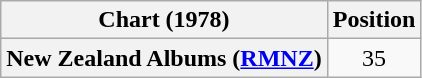<table class="wikitable sortable plainrowheaders" style="text-align:center">
<tr>
<th scope="col">Chart (1978)</th>
<th scope="col">Position</th>
</tr>
<tr>
<th scope="row">New Zealand Albums (<a href='#'>RMNZ</a>)</th>
<td>35</td>
</tr>
</table>
